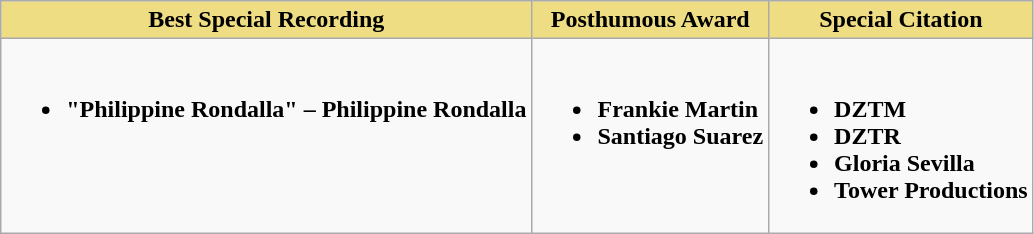<table class="wikitable">
<tr>
<th style="background:#EEDD82;" ! width:50%">Best Special Recording</th>
<th style="background:#EEDD82;" ! width:50%">Posthumous Award</th>
<th style="background:#EEDD82;" ! width:50%">Special Citation</th>
</tr>
<tr>
<td valign="top"><br><ul><li><strong>"Philippine Rondalla" – Philippine Rondalla</strong></li></ul></td>
<td valign="top"><br><ul><li><strong>Frankie Martin</strong></li><li><strong>Santiago Suarez</strong></li></ul></td>
<td valign="top"><br><ul><li><strong>DZTM</strong></li><li><strong>DZTR</strong></li><li><strong>Gloria Sevilla</strong></li><li><strong>Tower Productions</strong></li></ul></td>
</tr>
</table>
